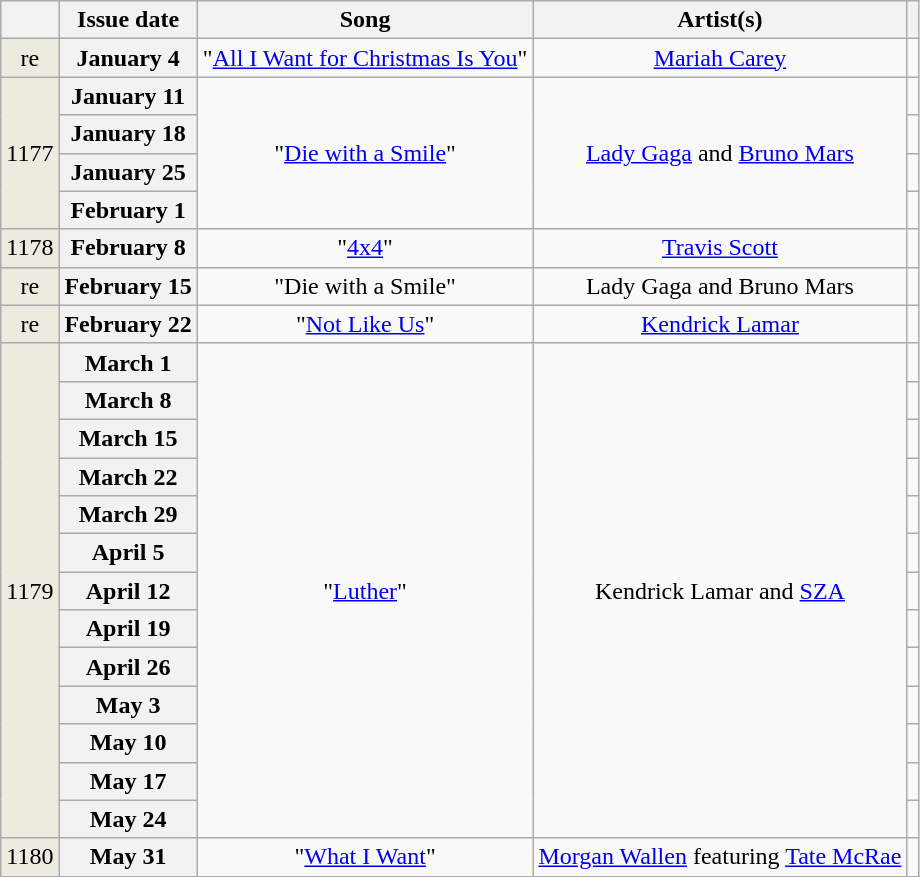<table class="wikitable plainrowheaders" style="text-align:center">
<tr>
<th width=1></th>
<th scope=col>Issue date</th>
<th>Song</th>
<th>Artist(s)</th>
<th></th>
</tr>
<tr>
<td bgcolor=#EDEAE0>re</td>
<th scope=row>January 4</th>
<td>"<a href='#'>All I Want for Christmas Is You</a>"</td>
<td><a href='#'>Mariah Carey</a></td>
<td></td>
</tr>
<tr>
<td bgcolor=#EDEAE0 rowspan="4">1177</td>
<th scope=row>January 11</th>
<td rowspan=4>"<a href='#'>Die with a Smile</a>"</td>
<td rowspan=4><a href='#'>Lady Gaga</a> and <a href='#'>Bruno Mars</a></td>
<td></td>
</tr>
<tr>
<th scope=row>January 18</th>
<td></td>
</tr>
<tr>
<th scope=row>January 25</th>
<td></td>
</tr>
<tr>
<th scope=row>February 1</th>
<td></td>
</tr>
<tr>
<td bgcolor=#EDEAE0>1178</td>
<th scope=row>February 8</th>
<td>"<a href='#'>4x4</a>"</td>
<td><a href='#'>Travis Scott</a></td>
<td></td>
</tr>
<tr>
<td bgcolor=#EDEAE0>re</td>
<th scope=row>February 15</th>
<td>"Die with a Smile"</td>
<td>Lady Gaga and Bruno Mars</td>
<td></td>
</tr>
<tr>
<td bgcolor=#EDEAE0>re</td>
<th scope=row>February 22</th>
<td>"<a href='#'>Not Like Us</a>"</td>
<td><a href='#'>Kendrick Lamar</a></td>
<td></td>
</tr>
<tr>
<td bgcolor=#EDEAE0 rowspan="13">1179</td>
<th scope=row>March 1</th>
<td rowspan=13>"<a href='#'>Luther</a>"</td>
<td rowspan=13>Kendrick Lamar and <a href='#'>SZA</a></td>
<td></td>
</tr>
<tr>
<th scope=row>March 8</th>
<td></td>
</tr>
<tr>
<th scope=row>March 15</th>
<td></td>
</tr>
<tr>
<th scope=row>March 22</th>
<td></td>
</tr>
<tr>
<th scope=row>March 29</th>
<td></td>
</tr>
<tr>
<th scope=row>April 5</th>
<td></td>
</tr>
<tr>
<th scope=row>April 12</th>
<td></td>
</tr>
<tr>
<th scope=row>April 19</th>
<td></td>
</tr>
<tr>
<th scope=row>April 26</th>
<td></td>
</tr>
<tr>
<th scope=row>May 3</th>
<td></td>
</tr>
<tr>
<th scope=row>May 10</th>
<td></td>
</tr>
<tr>
<th scope=row>May 17</th>
<td></td>
</tr>
<tr>
<th scope=row>May 24</th>
<td></td>
</tr>
<tr>
<td bgcolor=#EDEAE0>1180</td>
<th scope=row>May 31</th>
<td>"<a href='#'>What I Want</a>"</td>
<td><a href='#'>Morgan Wallen</a> featuring <a href='#'>Tate McRae</a></td>
<td></td>
</tr>
<tr>
</tr>
</table>
